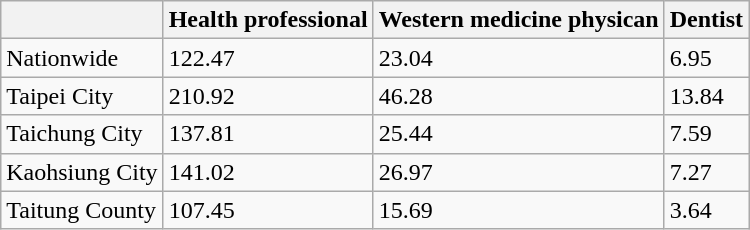<table class="wikitable">
<tr>
<th></th>
<th>Health professional</th>
<th>Western medicine physican</th>
<th>Dentist</th>
</tr>
<tr>
<td>Nationwide</td>
<td>122.47</td>
<td>23.04</td>
<td>6.95</td>
</tr>
<tr>
<td>Taipei City</td>
<td>210.92</td>
<td>46.28</td>
<td>13.84</td>
</tr>
<tr>
<td>Taichung City</td>
<td>137.81</td>
<td>25.44</td>
<td>7.59</td>
</tr>
<tr>
<td>Kaohsiung City</td>
<td>141.02</td>
<td>26.97</td>
<td>7.27</td>
</tr>
<tr>
<td>Taitung County</td>
<td>107.45</td>
<td>15.69</td>
<td>3.64</td>
</tr>
</table>
